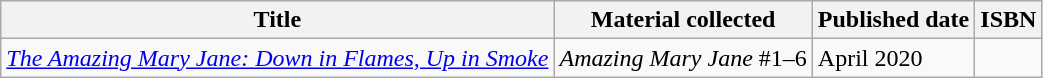<table class="wikitable">
<tr>
<th>Title</th>
<th>Material collected</th>
<th>Published date</th>
<th>ISBN</th>
</tr>
<tr>
<td><em><a href='#'>The Amazing Mary Jane: Down in Flames, Up in Smoke</a></em></td>
<td><em>Amazing Mary Jane</em> #1–6</td>
<td>April 2020</td>
<td></td>
</tr>
</table>
